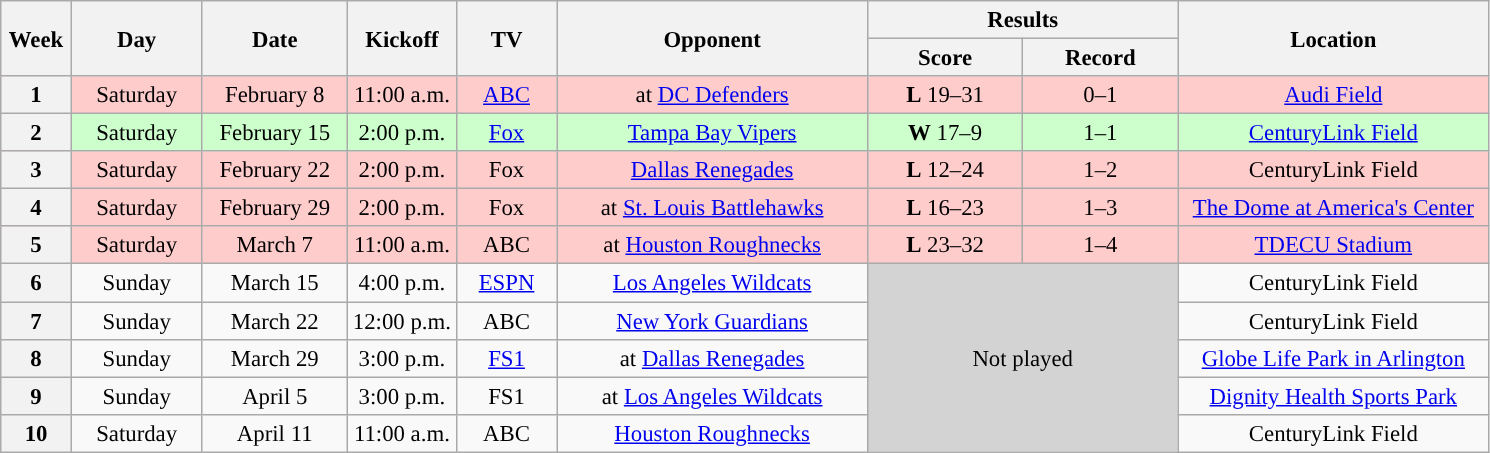<table class="wikitable" style="text-align:center; font-size: 95%;">
<tr>
<th rowspan="2" width="40">Week</th>
<th rowspan="2" width="80">Day</th>
<th rowspan="2" width="90">Date</th>
<th rowspan="2" width="60">Kickoff</th>
<th rowspan="2" width="60">TV</th>
<th rowspan="2" width="200">Opponent</th>
<th colspan="2" width="200">Results</th>
<th rowspan="2" width="200">Location</th>
</tr>
<tr>
<th width="60">Score</th>
<th width="60">Record</th>
</tr>
<tr bgcolor=#ffcccc>
<th>1</th>
<td>Saturday</td>
<td>February 8</td>
<td>11:00 a.m.</td>
<td><a href='#'>ABC</a></td>
<td>at <a href='#'>DC Defenders</a></td>
<td><strong>L</strong> 19–31</td>
<td>0–1</td>
<td><a href='#'>Audi Field</a></td>
</tr>
<tr bgcolor=#ccffcc>
<th>2</th>
<td>Saturday</td>
<td>February 15</td>
<td>2:00 p.m.</td>
<td><a href='#'>Fox</a></td>
<td><a href='#'>Tampa Bay Vipers</a></td>
<td><strong>W</strong> 17–9</td>
<td>1–1</td>
<td><a href='#'>CenturyLink Field</a></td>
</tr>
<tr bgcolor=#ffcccc>
<th>3</th>
<td>Saturday</td>
<td>February 22</td>
<td>2:00 p.m.</td>
<td>Fox</td>
<td><a href='#'>Dallas Renegades</a></td>
<td><strong>L</strong> 12–24</td>
<td>1–2</td>
<td>CenturyLink Field</td>
</tr>
<tr bgcolor=#ffcccc>
<th>4</th>
<td>Saturday</td>
<td>February 29</td>
<td>2:00 p.m.</td>
<td>Fox</td>
<td>at <a href='#'>St. Louis Battlehawks</a></td>
<td><strong>L</strong> 16–23</td>
<td>1–3</td>
<td><a href='#'>The Dome at America's Center</a></td>
</tr>
<tr bgcolor=#ffcccc>
<th>5</th>
<td>Saturday</td>
<td>March 7</td>
<td>11:00 a.m.</td>
<td>ABC</td>
<td>at <a href='#'>Houston Roughnecks</a></td>
<td><strong>L</strong> 23–32</td>
<td>1–4</td>
<td><a href='#'>TDECU Stadium</a></td>
</tr>
<tr bgcolor=>
<th>6</th>
<td>Sunday</td>
<td>March 15</td>
<td>4:00 p.m.</td>
<td><a href='#'>ESPN</a></td>
<td><a href='#'>Los Angeles Wildcats</a></td>
<td colspan=2 rowspan=5 bgcolor=lightgrey>Not played</td>
<td>CenturyLink Field</td>
</tr>
<tr bgcolor=>
<th>7</th>
<td>Sunday</td>
<td>March 22</td>
<td>12:00 p.m.</td>
<td>ABC</td>
<td><a href='#'>New York Guardians</a></td>
<td>CenturyLink Field</td>
</tr>
<tr bgcolor=>
<th>8</th>
<td>Sunday</td>
<td>March 29</td>
<td>3:00 p.m.</td>
<td><a href='#'>FS1</a></td>
<td>at <a href='#'>Dallas Renegades</a></td>
<td><a href='#'>Globe Life Park in Arlington</a></td>
</tr>
<tr bgcolor=>
<th>9</th>
<td>Sunday</td>
<td>April 5</td>
<td>3:00 p.m.</td>
<td>FS1</td>
<td>at <a href='#'>Los Angeles Wildcats</a></td>
<td><a href='#'>Dignity Health Sports Park</a></td>
</tr>
<tr bgcolor=>
<th>10</th>
<td>Saturday</td>
<td>April 11</td>
<td>11:00 a.m.</td>
<td>ABC</td>
<td><a href='#'>Houston Roughnecks</a></td>
<td>CenturyLink Field</td>
</tr>
</table>
